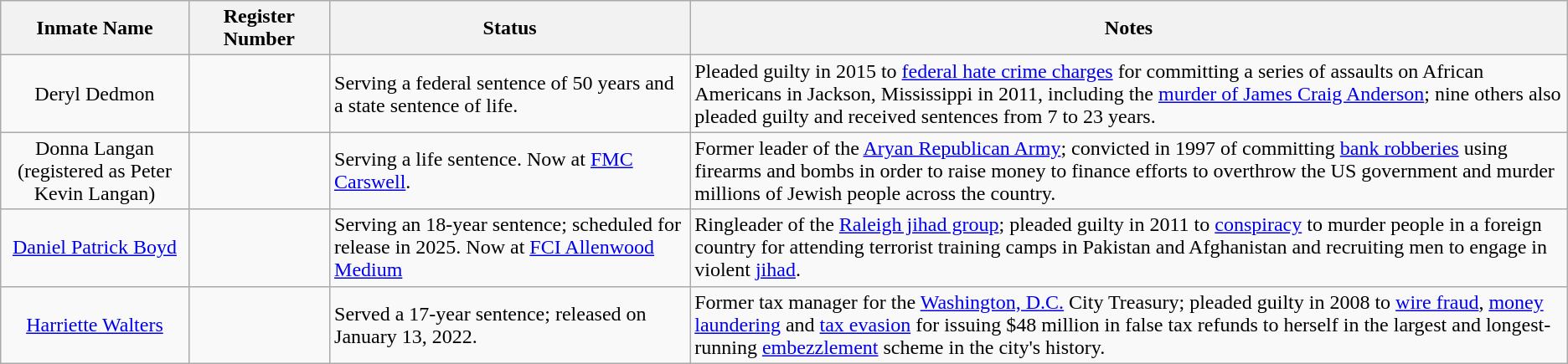<table class="wikitable sortable">
<tr>
<th width=12%>Inmate Name</th>
<th width=9%>Register Number</th>
<th width=23%>Status</th>
<th width=56%>Notes</th>
</tr>
<tr>
<td align="center">Deryl Dedmon</td>
<td align="center"></td>
<td>Serving a federal sentence of 50 years and a state sentence of life.</td>
<td>Pleaded guilty in 2015 to <a href='#'>federal hate crime charges</a> for committing a series of assaults on African Americans in Jackson, Mississippi in 2011, including the <a href='#'>murder of James Craig Anderson</a>; nine others also pleaded guilty and received sentences from 7 to 23 years.</td>
</tr>
<tr>
<td align="center">Donna Langan (registered as Peter Kevin Langan)</td>
<td align="center"></td>
<td>Serving a life sentence. Now at <a href='#'>FMC Carswell</a>.</td>
<td>Former leader of the <a href='#'>Aryan Republican Army</a>; convicted in 1997 of committing <a href='#'>bank robberies</a> using firearms and bombs in order to raise money to finance efforts to overthrow the US government and murder millions of Jewish people across the country.</td>
</tr>
<tr>
<td style="text-align:center;"><a href='#'>Daniel Patrick Boyd</a></td>
<td style="text-align:center;"></td>
<td>Serving an 18-year sentence; scheduled for release in 2025. Now at <a href='#'>FCI Allenwood Medium</a></td>
<td>Ringleader of the <a href='#'>Raleigh jihad group</a>; pleaded guilty in 2011 to <a href='#'>conspiracy</a> to murder people in a foreign country for attending terrorist training camps in Pakistan and Afghanistan and recruiting men to engage in violent <a href='#'>jihad</a>.</td>
</tr>
<tr>
<td align="center"><a href='#'>Harriette Walters</a></td>
<td align="center"></td>
<td>Served a 17-year sentence; released on January 13, 2022.</td>
<td>Former tax manager for the <a href='#'>Washington, D.C.</a> City Treasury; pleaded guilty in 2008 to <a href='#'>wire fraud</a>, <a href='#'>money laundering</a> and <a href='#'>tax evasion</a> for issuing $48 million in false tax refunds to herself in the largest and longest-running <a href='#'>embezzlement</a> scheme in the city's history.</td>
</tr>
</table>
